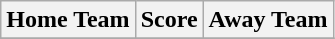<table class="wikitable" style="text-align: center">
<tr>
<th>Home Team</th>
<th>Score</th>
<th>Away Team</th>
</tr>
<tr>
</tr>
</table>
